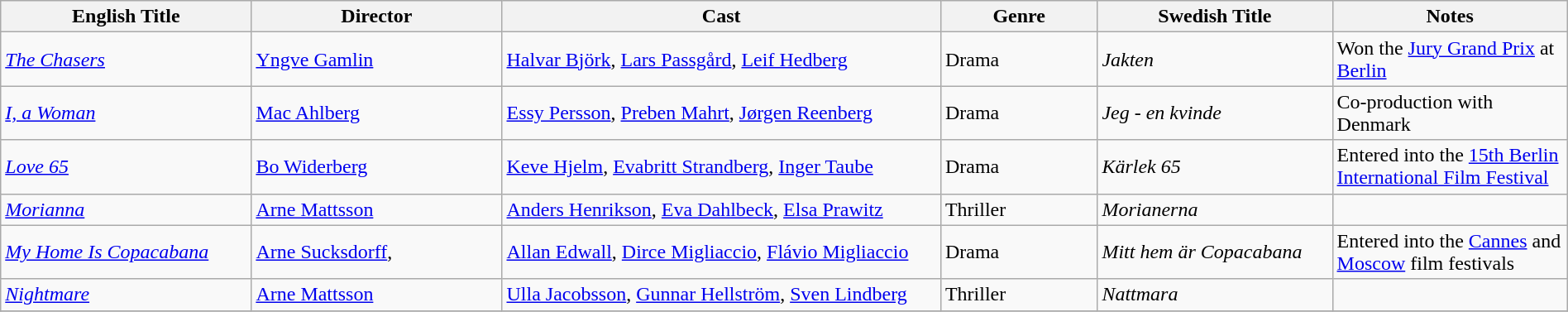<table class="wikitable" style="width:100%;">
<tr>
<th style="width:16%;">English Title</th>
<th style="width:16%;">Director</th>
<th style="width:28%;">Cast</th>
<th style="width:10%;">Genre</th>
<th style="width:15%;">Swedish Title</th>
<th style="width:15%;">Notes</th>
</tr>
<tr>
<td><em><a href='#'>The Chasers</a></em></td>
<td><a href='#'>Yngve Gamlin</a></td>
<td><a href='#'>Halvar Björk</a>, <a href='#'>Lars Passgård</a>, <a href='#'>Leif Hedberg</a></td>
<td>Drama</td>
<td><em>Jakten</em></td>
<td>Won the <a href='#'>Jury Grand Prix</a> at <a href='#'>Berlin</a></td>
</tr>
<tr>
<td><em><a href='#'>I, a Woman</a></em></td>
<td><a href='#'>Mac Ahlberg</a></td>
<td><a href='#'>Essy Persson</a>, <a href='#'>Preben Mahrt</a>, <a href='#'>Jørgen Reenberg</a></td>
<td>Drama</td>
<td><em>Jeg - en kvinde</em></td>
<td>Co-production with Denmark</td>
</tr>
<tr>
<td><em><a href='#'>Love 65</a></em></td>
<td><a href='#'>Bo Widerberg</a></td>
<td><a href='#'>Keve Hjelm</a>, <a href='#'>Evabritt Strandberg</a>, <a href='#'>Inger Taube</a></td>
<td>Drama</td>
<td><em>Kärlek 65</em></td>
<td>Entered into the <a href='#'>15th Berlin International Film Festival</a></td>
</tr>
<tr>
<td><em><a href='#'>Morianna</a></em></td>
<td><a href='#'>Arne Mattsson</a></td>
<td><a href='#'>Anders Henrikson</a>, <a href='#'>Eva Dahlbeck</a>, <a href='#'>Elsa Prawitz</a></td>
<td>Thriller</td>
<td><em>Morianerna</em></td>
<td></td>
</tr>
<tr>
<td><em><a href='#'>My Home Is Copacabana</a></em></td>
<td><a href='#'>Arne Sucksdorff</a>,</td>
<td><a href='#'>Allan Edwall</a>, <a href='#'>Dirce Migliaccio</a>, <a href='#'>Flávio Migliaccio</a></td>
<td>Drama</td>
<td><em>Mitt hem är Copacabana</em></td>
<td>Entered into the <a href='#'>Cannes</a> and <a href='#'>Moscow</a> film festivals</td>
</tr>
<tr>
<td><em><a href='#'>Nightmare</a></em></td>
<td><a href='#'>Arne Mattsson</a></td>
<td><a href='#'>Ulla Jacobsson</a>, <a href='#'>Gunnar Hellström</a>, <a href='#'>Sven Lindberg</a></td>
<td>Thriller</td>
<td><em>Nattmara</em></td>
<td></td>
</tr>
<tr>
</tr>
</table>
